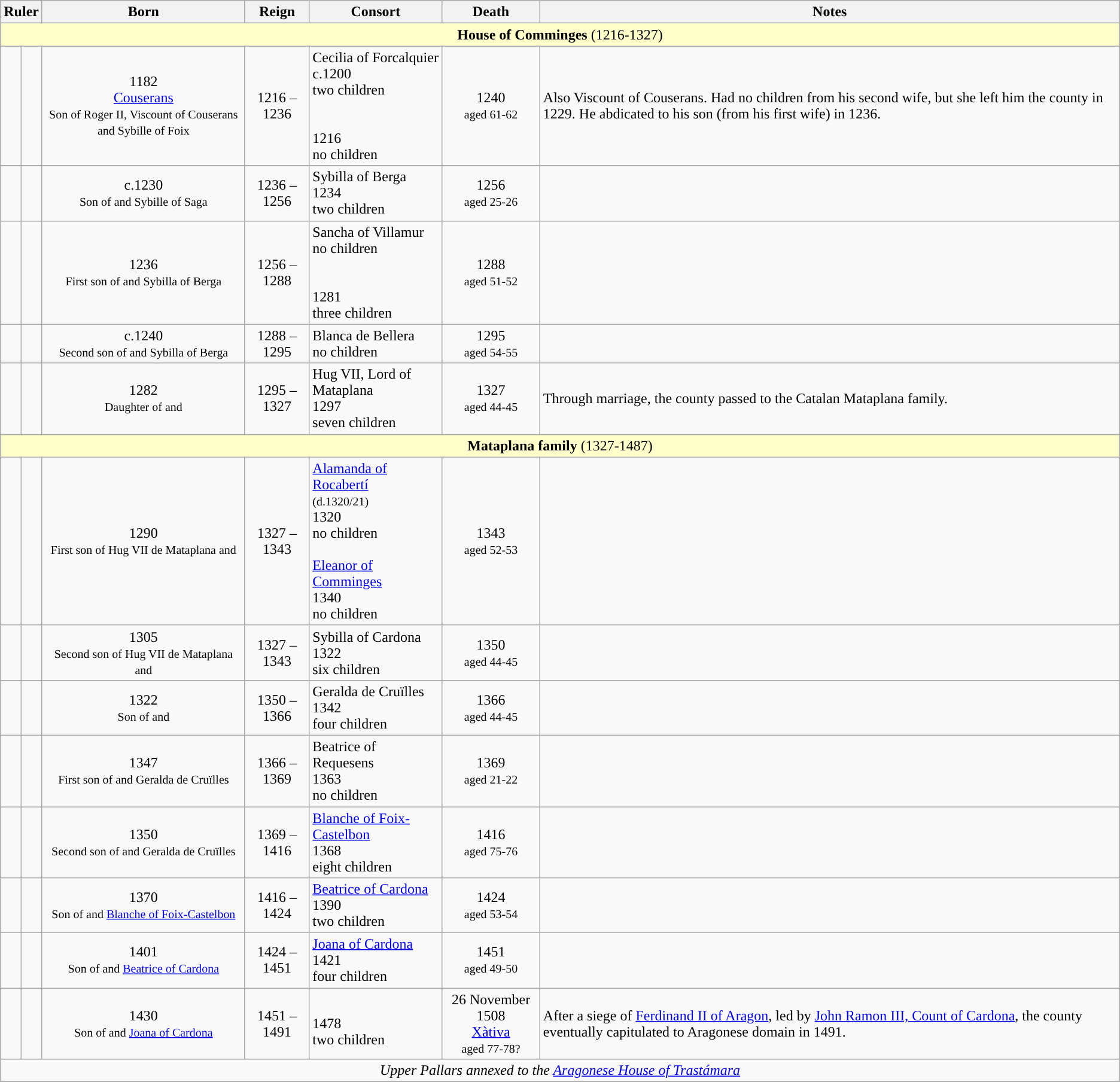<table class="wikitable sticky-header">
<tr>
<th colspan=2>Ruler</th>
<th>Born</th>
<th>Reign</th>
<th>Consort</th>
<th>Death</th>
<th>Notes</th>
</tr>
<tr style="background:#ffc">
<td colspan=7 align=center><strong>House of Comminges</strong> (1216-1327)</td>
</tr>
<tr>
<td></td>
<td></td>
<td align=center>1182<br><a href='#'>Couserans</a><br><small>Son of Roger II, Viscount of Couserans and Sybille of Foix</small></td>
<td align=center>1216 – 1236</td>
<td>Cecilia of Forcalquier<br>c.1200<br>two children<br><br><br>1216<br>no children</td>
<td align=center>1240<br><small>aged 61-62</small></td>
<td>Also Viscount of Couserans. Had no children from his second wife, but she left him the county in 1229. He abdicated to his son (from his first wife) in 1236.</td>
</tr>
<tr>
<td></td>
<td></td>
<td align=center>c.1230<br><small>Son of  and Sybille of Saga</small></td>
<td align=center>1236 – 1256</td>
<td>Sybilla of Berga<br>1234<br>two children</td>
<td align=center>1256<br><small>aged 25-26</small></td>
<td></td>
</tr>
<tr>
<td></td>
<td></td>
<td align=center>1236<br><small>First son of  and Sybilla of Berga</small></td>
<td align=center>1256 – 1288</td>
<td>Sancha of Villamur<br>no children<br><br><br>1281<br>three children</td>
<td align=center>1288<br><small>aged 51-52</small></td>
<td></td>
</tr>
<tr>
<td></td>
<td></td>
<td align=center>c.1240<br><small>Second son of  and Sybilla of Berga</small></td>
<td align=center>1288 – 1295</td>
<td>Blanca de Bellera<br>no children</td>
<td align=center>1295<br><small>aged 54-55</small></td>
<td></td>
</tr>
<tr>
<td></td>
<td></td>
<td align=center>1282<br><small>Daughter of  and </small></td>
<td align=center>1295 – 1327</td>
<td>Hug VII, Lord of Mataplana<br>1297<br>seven children</td>
<td align=center>1327<br><small>aged 44-45</small></td>
<td>Through marriage, the county passed to the Catalan Mataplana family.</td>
</tr>
<tr style="background:#ffc">
<td colspan=7 align=center><strong>Mataplana family</strong> (1327-1487)</td>
</tr>
<tr>
<td></td>
<td></td>
<td align=center>1290<br><small>First son of Hug VII de Mataplana and </small></td>
<td align=center>1327 – 1343</td>
<td><a href='#'>Alamanda of Rocabertí</a><br><small>(d.1320/21)</small><br>1320<br>no children<br><br><a href='#'>Eleanor of Comminges</a><br>1340<br>no children</td>
<td align=center>1343<br><small>aged 52-53</small></td>
<td></td>
</tr>
<tr>
<td></td>
<td></td>
<td align=center>1305<br><small>Second son of Hug VII de Mataplana and </small></td>
<td align=center>1327 – 1343</td>
<td>Sybilla of Cardona<br>1322<br>six children</td>
<td align=center>1350<br><small>aged 44-45</small></td>
<td></td>
</tr>
<tr>
<td></td>
<td></td>
<td align=center>1322<br><small>Son of  and </small></td>
<td align=center>1350 – 1366</td>
<td>Geralda de Cruïlles<br>1342<br>four children</td>
<td align=center>1366<br><small>aged 44-45</small></td>
<td></td>
</tr>
<tr>
<td></td>
<td></td>
<td align=center>1347<br><small>First son of  and Geralda de Cruïlles</small></td>
<td align=center>1366 – 1369</td>
<td>Beatrice of Requesens<br>1363<br>no children</td>
<td align=center>1369<br><small>aged 21-22</small></td>
<td></td>
</tr>
<tr>
<td></td>
<td></td>
<td align=center>1350<br><small>Second son of  and Geralda de Cruïlles</small></td>
<td align=center>1369 – 1416</td>
<td><a href='#'>Blanche of Foix-Castelbon</a><br>1368<br>eight children</td>
<td align=center>1416<br><small>aged 75-76</small></td>
<td></td>
</tr>
<tr>
<td></td>
<td></td>
<td align=center>1370<br><small>Son of  and <a href='#'>Blanche of Foix-Castelbon</a></small></td>
<td align=center>1416 – 1424</td>
<td><a href='#'>Beatrice of Cardona</a><br>1390<br>two children</td>
<td align=center>1424<br><small>aged 53-54</small></td>
<td></td>
</tr>
<tr>
<td></td>
<td></td>
<td align=center>1401<br><small>Son of  and <a href='#'>Beatrice of Cardona</a></small></td>
<td align=center>1424 – 1451</td>
<td><a href='#'>Joana of Cardona</a><br>1421<br>four children</td>
<td align=center>1451<br><small>aged 49-50</small></td>
<td></td>
</tr>
<tr>
<td></td>
<td></td>
<td align=center>1430<br><small>Son of  and <a href='#'>Joana of Cardona</a></small></td>
<td align=center>1451 – 1491</td>
<td><br>1478<br>two children</td>
<td align=center>26 November 1508<br><a href='#'>Xàtiva</a><br><small>aged 77-78?</small></td>
<td>After a siege of <a href='#'>Ferdinand II of Aragon</a>, led by <a href='#'>John Ramon III, Count of Cardona</a>, the county eventually capitulated to Aragonese domain in 1491.</td>
</tr>
<tr>
<td align=center colspan=7><em>Upper Pallars annexed to the <a href='#'>Aragonese House of Trastámara</a></em></td>
</tr>
<tr>
</tr>
</table>
